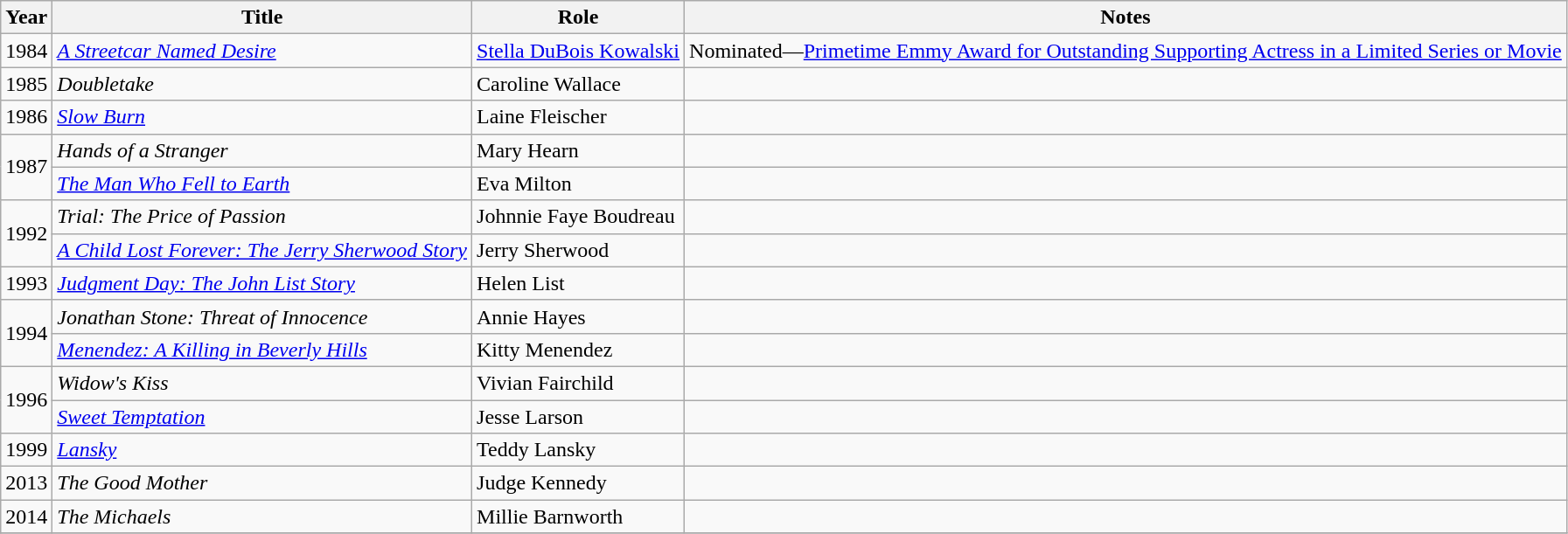<table class="wikitable sortable">
<tr>
<th>Year</th>
<th>Title</th>
<th>Role</th>
<th class="unsortable">Notes</th>
</tr>
<tr>
<td>1984</td>
<td><em><a href='#'>A Streetcar Named Desire</a></em></td>
<td><a href='#'>Stella DuBois Kowalski</a></td>
<td>Nominated—<a href='#'>Primetime Emmy Award for Outstanding Supporting Actress in a Limited Series or Movie</a></td>
</tr>
<tr>
<td>1985</td>
<td><em>Doubletake</em></td>
<td>Caroline Wallace</td>
<td></td>
</tr>
<tr>
<td>1986</td>
<td><em><a href='#'>Slow Burn</a></em></td>
<td>Laine Fleischer</td>
<td></td>
</tr>
<tr>
<td rowspan="2">1987</td>
<td><em>Hands of a Stranger</em></td>
<td>Mary Hearn</td>
<td></td>
</tr>
<tr>
<td><em><a href='#'>The Man Who Fell to Earth</a></em></td>
<td>Eva Milton</td>
<td></td>
</tr>
<tr>
<td rowspan="2">1992</td>
<td><em>Trial: The Price of Passion</em></td>
<td>Johnnie Faye Boudreau</td>
<td></td>
</tr>
<tr>
<td><em><a href='#'>A Child Lost Forever: The Jerry Sherwood Story</a></em></td>
<td>Jerry Sherwood</td>
<td></td>
</tr>
<tr>
<td>1993</td>
<td><em><a href='#'>Judgment Day: The John List Story</a></em></td>
<td>Helen List</td>
<td></td>
</tr>
<tr>
<td rowspan="2">1994</td>
<td><em>Jonathan Stone: Threat of Innocence</em></td>
<td>Annie Hayes</td>
<td></td>
</tr>
<tr>
<td><em><a href='#'>Menendez: A Killing in Beverly Hills</a></em></td>
<td>Kitty Menendez</td>
<td></td>
</tr>
<tr>
<td rowspan="2">1996</td>
<td><em>Widow's Kiss</em></td>
<td>Vivian Fairchild</td>
<td></td>
</tr>
<tr>
<td><em><a href='#'>Sweet Temptation</a></em></td>
<td>Jesse Larson</td>
<td></td>
</tr>
<tr>
<td>1999</td>
<td><em><a href='#'>Lansky</a></em></td>
<td>Teddy Lansky</td>
<td></td>
</tr>
<tr>
<td>2013</td>
<td><em>The Good Mother</em></td>
<td>Judge Kennedy</td>
<td></td>
</tr>
<tr>
<td>2014</td>
<td><em>The Michaels</em></td>
<td>Millie Barnworth</td>
<td></td>
</tr>
<tr>
</tr>
</table>
